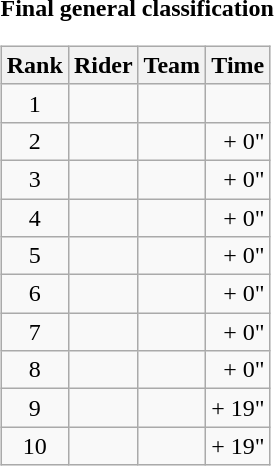<table>
<tr>
<td><strong>Final general classification</strong><br><table class="wikitable">
<tr>
<th scope="col">Rank</th>
<th scope="col">Rider</th>
<th scope="col">Team</th>
<th scope="col">Time</th>
</tr>
<tr>
<td style="text-align:center;">1</td>
<td></td>
<td></td>
<td style="text-align:right;"></td>
</tr>
<tr>
<td style="text-align:center;">2</td>
<td></td>
<td></td>
<td style="text-align:right;">+ 0"</td>
</tr>
<tr>
<td style="text-align:center;">3</td>
<td></td>
<td></td>
<td style="text-align:right;">+ 0"</td>
</tr>
<tr>
<td style="text-align:center;">4</td>
<td></td>
<td></td>
<td style="text-align:right;">+ 0"</td>
</tr>
<tr>
<td style="text-align:center;">5</td>
<td></td>
<td></td>
<td style="text-align:right;">+ 0"</td>
</tr>
<tr>
<td style="text-align:center;">6</td>
<td></td>
<td></td>
<td style="text-align:right;">+ 0"</td>
</tr>
<tr>
<td style="text-align:center;">7</td>
<td></td>
<td></td>
<td style="text-align:right;">+ 0"</td>
</tr>
<tr>
<td style="text-align:center;">8</td>
<td></td>
<td></td>
<td style="text-align:right;">+ 0"</td>
</tr>
<tr>
<td style="text-align:center;">9</td>
<td></td>
<td></td>
<td style="text-align:right;">+ 19"</td>
</tr>
<tr>
<td style="text-align:center;">10</td>
<td></td>
<td></td>
<td style="text-align:right;">+ 19"</td>
</tr>
</table>
</td>
</tr>
</table>
